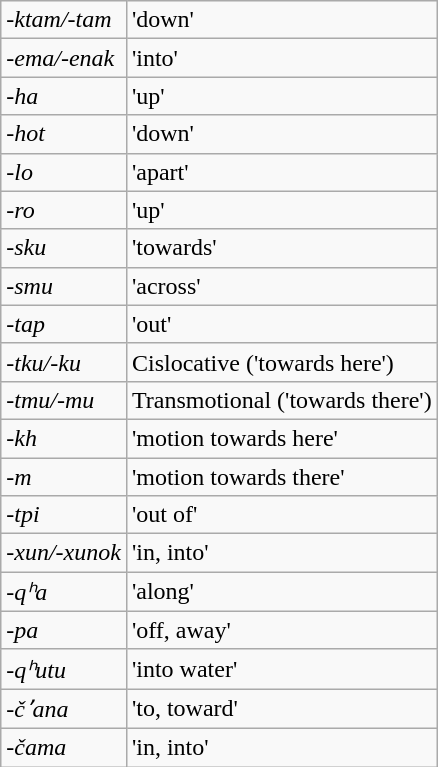<table class="wikitable">
<tr>
<td><em>-ktam/-tam</em></td>
<td>'down'</td>
</tr>
<tr>
<td><em>-ema/-enak</em></td>
<td>'into'</td>
</tr>
<tr>
<td><em>-ha</em></td>
<td>'up'</td>
</tr>
<tr>
<td><em>-hot</em></td>
<td>'down'</td>
</tr>
<tr>
<td><em>-lo</em></td>
<td>'apart'</td>
</tr>
<tr>
<td><em>-ro</em></td>
<td>'up'</td>
</tr>
<tr>
<td><em>-sku</em></td>
<td>'towards'</td>
</tr>
<tr>
<td><em>-smu</em></td>
<td>'across'</td>
</tr>
<tr>
<td><em>-tap</em></td>
<td>'out'</td>
</tr>
<tr>
<td><em>-tku/-ku</em></td>
<td>Cislocative ('towards here')</td>
</tr>
<tr>
<td><em>-tmu/-mu</em></td>
<td>Transmotional ('towards there')</td>
</tr>
<tr>
<td><em>-kh</em></td>
<td>'motion towards here'</td>
</tr>
<tr>
<td><em>-m</em></td>
<td>'motion towards there'</td>
</tr>
<tr>
<td><em>-tpi</em></td>
<td>'out of'</td>
</tr>
<tr>
<td><em>-xun/-xunok</em></td>
<td>'in, into'</td>
</tr>
<tr>
<td><em>-qʰa</em></td>
<td>'along'</td>
</tr>
<tr>
<td><em>-pa</em></td>
<td>'off, away'</td>
</tr>
<tr>
<td><em>-qʰutu</em></td>
<td>'into water'</td>
</tr>
<tr>
<td><em>-čʼana</em></td>
<td>'to, toward'</td>
</tr>
<tr>
<td><em>-čama</em></td>
<td>'in, into'</td>
</tr>
</table>
